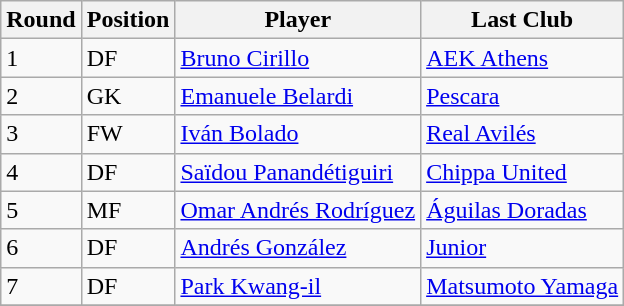<table class="wikitable">
<tr>
<th>Round</th>
<th>Position</th>
<th>Player</th>
<th>Last Club</th>
</tr>
<tr>
<td>1</td>
<td>DF</td>
<td> <a href='#'>Bruno Cirillo</a></td>
<td> <a href='#'>AEK Athens</a></td>
</tr>
<tr>
<td>2</td>
<td>GK</td>
<td> <a href='#'>Emanuele Belardi</a></td>
<td> <a href='#'>Pescara</a></td>
</tr>
<tr>
<td>3</td>
<td>FW</td>
<td> <a href='#'>Iván Bolado</a></td>
<td> <a href='#'>Real Avilés</a></td>
</tr>
<tr>
<td>4</td>
<td>DF</td>
<td> <a href='#'>Saïdou Panandétiguiri</a></td>
<td> <a href='#'>Chippa United</a></td>
</tr>
<tr>
<td>5</td>
<td>MF</td>
<td> <a href='#'>Omar Andrés Rodríguez</a></td>
<td> <a href='#'>Águilas Doradas</a></td>
</tr>
<tr>
<td>6</td>
<td>DF</td>
<td> <a href='#'>Andrés González</a></td>
<td> <a href='#'>Junior</a></td>
</tr>
<tr>
<td>7</td>
<td>DF</td>
<td> <a href='#'>Park Kwang-il</a></td>
<td> <a href='#'>Matsumoto Yamaga</a></td>
</tr>
<tr>
</tr>
</table>
